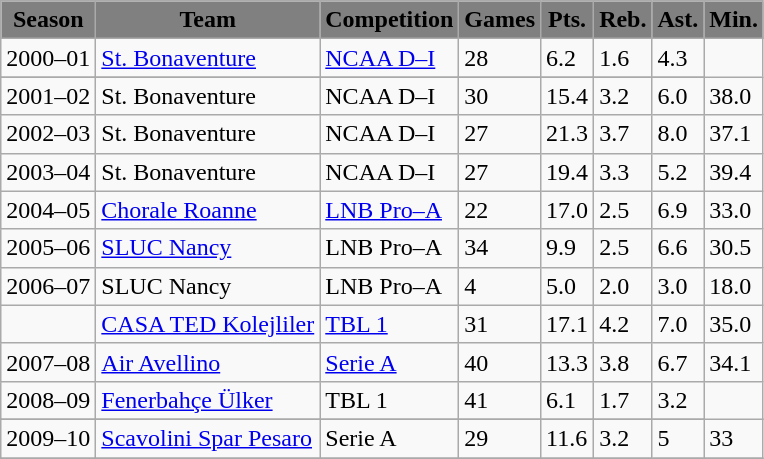<table class="wikitable">
<tr bgcolor="gray">
<td align=center><strong>Season</strong></td>
<td align=center><strong>Team</strong></td>
<td align=center><strong>Competition</strong></td>
<td align=center><strong>Games</strong></td>
<td align=center><strong>Pts.</strong></td>
<td align=center><strong>Reb.</strong></td>
<td align=center><strong>Ast.</strong></td>
<td align=center><strong>Min.</strong></td>
</tr>
<tr>
<td>2000–01</td>
<td><a href='#'>St. Bonaventure</a></td>
<td> <a href='#'>NCAA D–I</a></td>
<td>28</td>
<td>6.2</td>
<td>1.6</td>
<td>4.3</td>
</tr>
<tr>
</tr>
<tr>
<td>2001–02</td>
<td>St. Bonaventure</td>
<td> NCAA D–I</td>
<td>30</td>
<td>15.4</td>
<td>3.2</td>
<td>6.0</td>
<td>38.0</td>
</tr>
<tr>
<td>2002–03</td>
<td>St. Bonaventure</td>
<td> NCAA D–I</td>
<td>27</td>
<td>21.3</td>
<td>3.7</td>
<td>8.0</td>
<td>37.1</td>
</tr>
<tr>
<td>2003–04</td>
<td>St. Bonaventure</td>
<td> NCAA D–I</td>
<td>27</td>
<td>19.4</td>
<td>3.3</td>
<td>5.2</td>
<td>39.4</td>
</tr>
<tr>
<td>2004–05</td>
<td><a href='#'>Chorale Roanne</a></td>
<td> <a href='#'>LNB Pro–A</a></td>
<td>22</td>
<td>17.0</td>
<td>2.5</td>
<td>6.9</td>
<td>33.0</td>
</tr>
<tr>
<td>2005–06</td>
<td><a href='#'>SLUC Nancy</a></td>
<td> LNB Pro–A</td>
<td>34</td>
<td>9.9</td>
<td>2.5</td>
<td>6.6</td>
<td>30.5</td>
</tr>
<tr>
<td>2006–07</td>
<td>SLUC Nancy</td>
<td> LNB Pro–A</td>
<td>4</td>
<td>5.0</td>
<td>2.0</td>
<td>3.0</td>
<td>18.0</td>
</tr>
<tr>
<td><em> </em></td>
<td><a href='#'>CASA TED Kolejliler</a></td>
<td> <a href='#'>TBL 1</a></td>
<td>31</td>
<td>17.1</td>
<td>4.2</td>
<td>7.0</td>
<td>35.0</td>
</tr>
<tr>
<td>2007–08</td>
<td><a href='#'>Air Avellino</a></td>
<td> <a href='#'>Serie A</a></td>
<td>40</td>
<td>13.3</td>
<td>3.8</td>
<td>6.7</td>
<td>34.1</td>
</tr>
<tr>
<td>2008–09</td>
<td><a href='#'>Fenerbahçe Ülker</a></td>
<td> TBL 1</td>
<td>41</td>
<td>6.1</td>
<td>1.7</td>
<td>3.2</td>
</tr>
<tr>
</tr>
<tr>
<td>2009–10</td>
<td><a href='#'>Scavolini Spar Pesaro</a></td>
<td> Serie A</td>
<td>29</td>
<td>11.6</td>
<td>3.2</td>
<td>5</td>
<td>33</td>
</tr>
<tr>
</tr>
</table>
